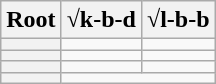<table class=wikitable>
<tr>
<th>Root</th>
<th> √k-b-d</th>
<th> √l-b-b</th>
</tr>
<tr>
<th>  </th>
<td>  </td>
<td>  </td>
</tr>
<tr>
<th>  </th>
<td>  </td>
<td>  </td>
</tr>
<tr>
<th>  </th>
<td>  </td>
<td>  </td>
</tr>
<tr>
<th>  </th>
<td colspan="2">  </td>
</tr>
</table>
